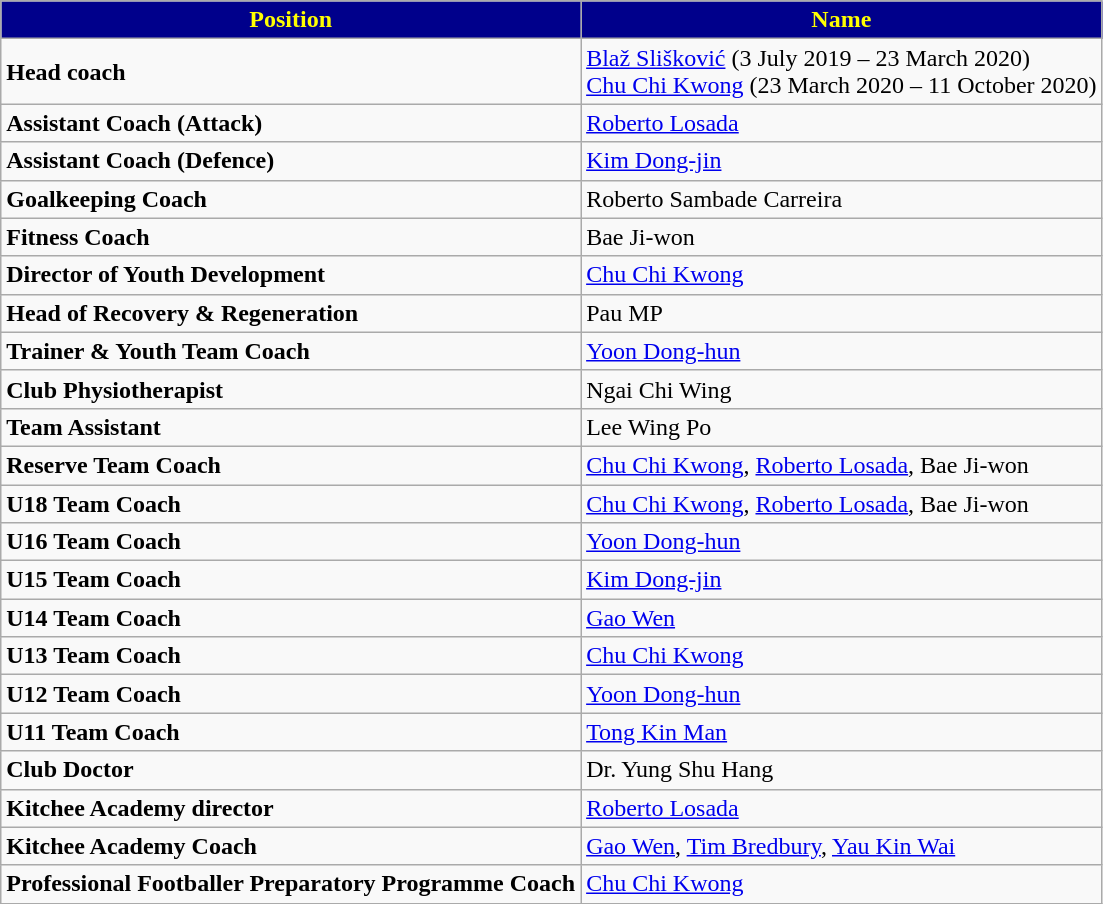<table class="wikitable">
<tr>
<th style="color:yellow; background:#00008B;">Position</th>
<th style="color:yellow; background:#00008B;">Name</th>
</tr>
<tr>
<td><strong>Head coach</strong></td>
<td> <a href='#'>Blaž Slišković</a> (3 July 2019 – 23 March 2020) <br>  <a href='#'>Chu Chi Kwong</a> (23 March 2020 – 11 October 2020)</td>
</tr>
<tr>
<td><strong>Assistant Coach (Attack)</strong></td>
<td> <a href='#'>Roberto Losada</a></td>
</tr>
<tr>
<td><strong>Assistant Coach (Defence)</strong></td>
<td> <a href='#'>Kim Dong-jin</a></td>
</tr>
<tr>
<td><strong>Goalkeeping Coach</strong></td>
<td> Roberto Sambade Carreira</td>
</tr>
<tr>
<td><strong>Fitness Coach</strong></td>
<td> Bae Ji-won</td>
</tr>
<tr>
<td><strong>Director of Youth Development</strong></td>
<td> <a href='#'>Chu Chi Kwong</a></td>
</tr>
<tr>
<td><strong>Head of Recovery & Regeneration</strong></td>
<td> Pau MP</td>
</tr>
<tr>
<td><strong>Trainer & Youth Team Coach</strong></td>
<td> <a href='#'>Yoon Dong-hun</a></td>
</tr>
<tr>
<td><strong>Club Physiotherapist</strong></td>
<td> Ngai Chi Wing</td>
</tr>
<tr>
<td><strong>Team Assistant</strong></td>
<td> Lee Wing Po</td>
</tr>
<tr>
<td><strong>Reserve Team Coach</strong></td>
<td> <a href='#'>Chu Chi Kwong</a>,  <a href='#'>Roberto Losada</a>,  Bae Ji-won</td>
</tr>
<tr>
<td><strong>U18 Team Coach</strong></td>
<td> <a href='#'>Chu Chi Kwong</a>,  <a href='#'>Roberto Losada</a>,  Bae Ji-won</td>
</tr>
<tr>
<td><strong>U16 Team Coach</strong></td>
<td> <a href='#'>Yoon Dong-hun</a></td>
</tr>
<tr>
<td><strong>U15 Team Coach</strong></td>
<td> <a href='#'>Kim Dong-jin</a></td>
</tr>
<tr>
<td><strong>U14 Team Coach</strong></td>
<td> <a href='#'>Gao Wen</a></td>
</tr>
<tr>
<td><strong>U13 Team Coach</strong></td>
<td> <a href='#'>Chu Chi Kwong</a></td>
</tr>
<tr>
<td><strong>U12 Team Coach</strong></td>
<td> <a href='#'>Yoon Dong-hun</a></td>
</tr>
<tr>
<td><strong>U11 Team Coach</strong></td>
<td> <a href='#'>Tong Kin Man</a></td>
</tr>
<tr>
<td><strong>Club Doctor</strong></td>
<td> Dr. Yung Shu Hang</td>
</tr>
<tr>
<td><strong>Kitchee Academy director</strong></td>
<td> <a href='#'>Roberto Losada</a></td>
</tr>
<tr>
<td><strong>Kitchee Academy Coach</strong></td>
<td> <a href='#'>Gao Wen</a>,  <a href='#'>Tim Bredbury</a>,  <a href='#'>Yau Kin Wai</a></td>
</tr>
<tr>
<td><strong>Professional Footballer Preparatory Programme Coach</strong></td>
<td> <a href='#'>Chu Chi Kwong</a></td>
</tr>
</table>
